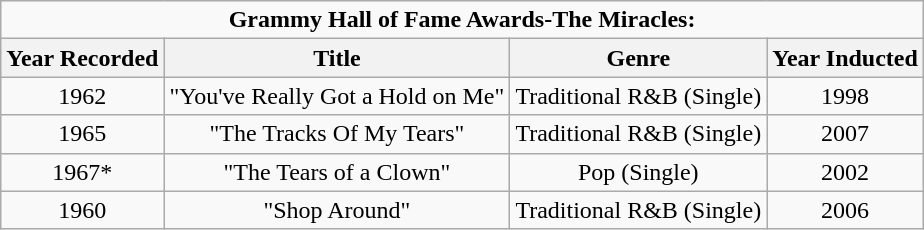<table class=wikitable>
<tr>
<td colspan="5" style="text-align:center;"><strong>Grammy Hall of Fame Awards-The Miracles: </strong></td>
</tr>
<tr>
<th>Year Recorded</th>
<th>Title</th>
<th>Genre</th>
<th>Year Inducted</th>
</tr>
<tr align=center>
<td>1962</td>
<td>"You've Really Got a Hold on Me"</td>
<td>Traditional R&B (Single)</td>
<td>1998</td>
</tr>
<tr align=center>
<td>1965</td>
<td>"The Tracks Of My Tears"</td>
<td>Traditional R&B (Single)</td>
<td>2007</td>
</tr>
<tr align=center>
<td>1967*</td>
<td>"The Tears of a Clown"</td>
<td>Pop (Single)</td>
<td>2002</td>
</tr>
<tr align=center>
<td>1960</td>
<td>"Shop Around"</td>
<td>Traditional R&B (Single)</td>
<td>2006</td>
</tr>
</table>
